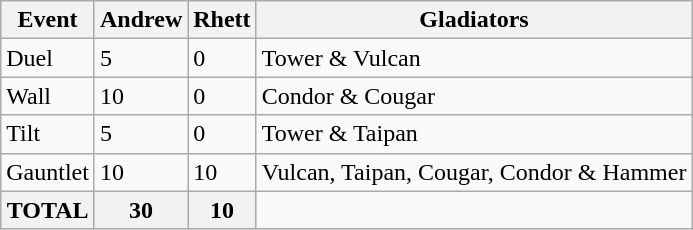<table class="wikitable">
<tr>
<th>Event</th>
<th>Andrew</th>
<th>Rhett</th>
<th>Gladiators</th>
</tr>
<tr>
<td>Duel</td>
<td>5</td>
<td>0</td>
<td>Tower & Vulcan</td>
</tr>
<tr>
<td>Wall</td>
<td>10</td>
<td>0</td>
<td>Condor & Cougar</td>
</tr>
<tr>
<td>Tilt</td>
<td>5</td>
<td>0</td>
<td>Tower & Taipan</td>
</tr>
<tr>
<td>Gauntlet</td>
<td>10</td>
<td>10</td>
<td>Vulcan, Taipan, Cougar, Condor & Hammer</td>
</tr>
<tr>
<th>TOTAL</th>
<th>30</th>
<th>10</th>
</tr>
</table>
